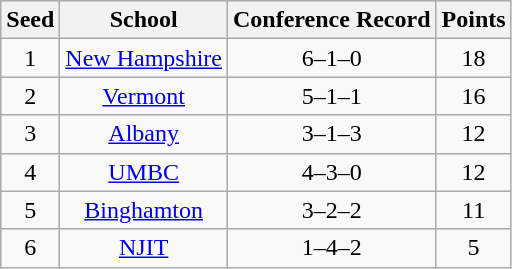<table class="wikitable" style="text-align:center">
<tr>
<th>Seed</th>
<th>School</th>
<th>Conference Record</th>
<th>Points</th>
</tr>
<tr>
<td>1</td>
<td><a href='#'>New Hampshire</a></td>
<td>6–1–0</td>
<td>18</td>
</tr>
<tr>
<td>2</td>
<td><a href='#'>Vermont</a></td>
<td>5–1–1</td>
<td>16</td>
</tr>
<tr>
<td>3</td>
<td><a href='#'>Albany</a></td>
<td>3–1–3</td>
<td>12</td>
</tr>
<tr>
<td>4</td>
<td><a href='#'>UMBC</a></td>
<td>4–3–0</td>
<td>12</td>
</tr>
<tr>
<td>5</td>
<td><a href='#'>Binghamton</a></td>
<td>3–2–2</td>
<td>11</td>
</tr>
<tr>
<td>6</td>
<td><a href='#'>NJIT</a></td>
<td>1–4–2</td>
<td>5</td>
</tr>
</table>
